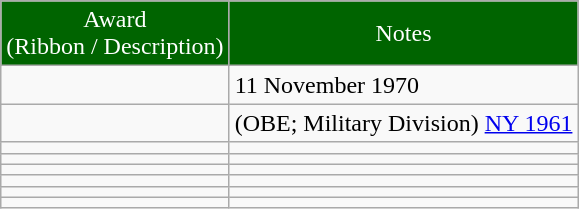<table class="wikitable">
<tr style="background:DarkGreen;color:white" align="center">
<td>Award <br> (Ribbon / Description)</td>
<td>Notes</td>
</tr>
<tr>
<td></td>
<td>11 November 1970</td>
</tr>
<tr>
<td></td>
<td>(OBE; Military Division) <a href='#'>NY 1961</a></td>
</tr>
<tr>
<td></td>
<td></td>
</tr>
<tr>
<td></td>
<td></td>
</tr>
<tr>
<td></td>
<td></td>
</tr>
<tr>
<td></td>
<td></td>
</tr>
<tr>
<td></td>
<td></td>
</tr>
<tr>
<td></td>
<td></td>
</tr>
</table>
